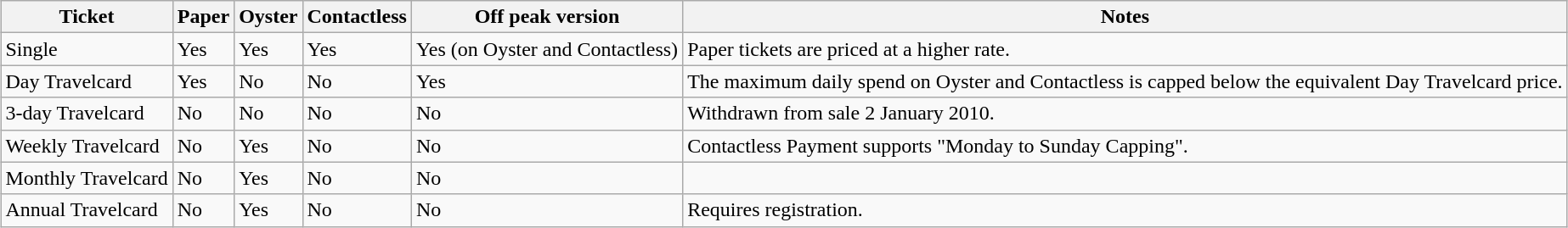<table class="wikitable" style="margin: 0 auto;">
<tr>
<th scope="col">Ticket</th>
<th scope="col">Paper</th>
<th scope="col">Oyster</th>
<th scope="col">Contactless</th>
<th scope="col">Off peak version</th>
<th scope="col">Notes</th>
</tr>
<tr>
<td>Single</td>
<td>Yes</td>
<td>Yes</td>
<td>Yes</td>
<td>Yes (on Oyster and Contactless)</td>
<td>Paper tickets are priced at a higher rate.</td>
</tr>
<tr>
<td>Day Travelcard</td>
<td>Yes</td>
<td>No</td>
<td>No</td>
<td>Yes</td>
<td>The maximum daily spend on Oyster and Contactless is capped below the equivalent Day Travelcard price.</td>
</tr>
<tr>
<td>3-day Travelcard</td>
<td>No</td>
<td>No</td>
<td>No</td>
<td>No</td>
<td>Withdrawn from sale 2 January 2010.</td>
</tr>
<tr>
<td>Weekly Travelcard</td>
<td>No</td>
<td>Yes</td>
<td>No</td>
<td>No</td>
<td>Contactless Payment supports "Monday to Sunday Capping".</td>
</tr>
<tr>
<td>Monthly Travelcard</td>
<td>No</td>
<td>Yes</td>
<td>No</td>
<td>No</td>
<td></td>
</tr>
<tr>
<td>Annual Travelcard</td>
<td>No</td>
<td>Yes</td>
<td>No</td>
<td>No</td>
<td>Requires registration.</td>
</tr>
</table>
